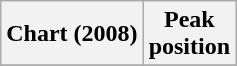<table class="wikitable sortable plainrowheaders">
<tr>
<th>Chart (2008)</th>
<th>Peak<br>position</th>
</tr>
<tr>
</tr>
</table>
